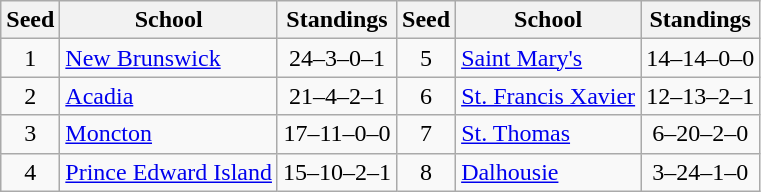<table class="wikitable">
<tr>
<th>Seed</th>
<th>School</th>
<th>Standings</th>
<th>Seed</th>
<th>School</th>
<th>Standings</th>
</tr>
<tr>
<td align=center>1</td>
<td><a href='#'>New Brunswick</a></td>
<td align=center>24–3–0–1</td>
<td align=center>5</td>
<td><a href='#'>Saint Mary's</a></td>
<td align=center>14–14–0–0</td>
</tr>
<tr>
<td align=center>2</td>
<td><a href='#'>Acadia</a></td>
<td align=center>21–4–2–1</td>
<td align=center>6</td>
<td><a href='#'>St. Francis Xavier</a></td>
<td align=center>12–13–2–1</td>
</tr>
<tr>
<td align=center>3</td>
<td><a href='#'>Moncton</a></td>
<td align=center>17–11–0–0</td>
<td align=center>7</td>
<td><a href='#'>St. Thomas</a></td>
<td align=center>6–20–2–0</td>
</tr>
<tr>
<td align=center>4</td>
<td><a href='#'>Prince Edward Island</a></td>
<td align=center>15–10–2–1</td>
<td align=center>8</td>
<td><a href='#'>Dalhousie</a></td>
<td align=center>3–24–1–0</td>
</tr>
</table>
